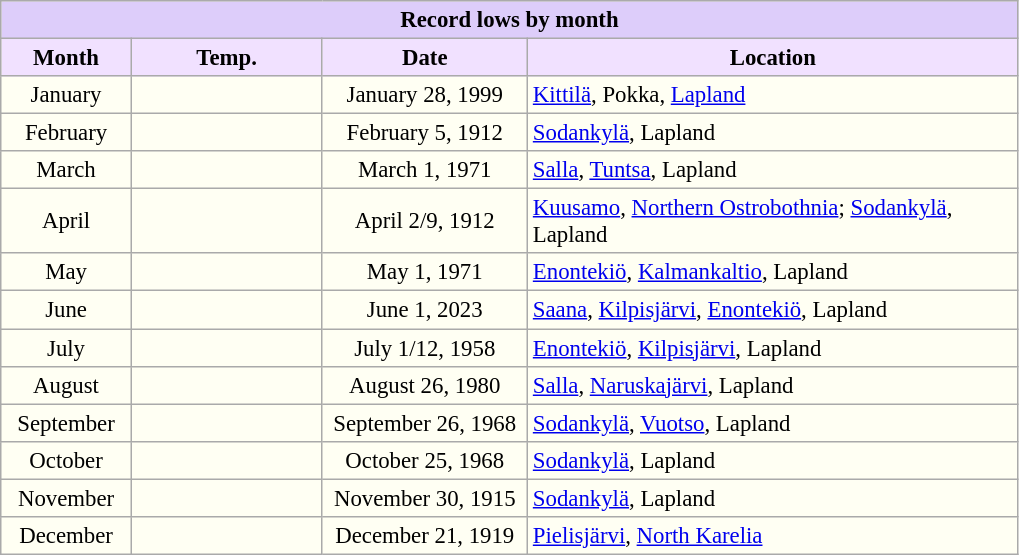<table class="wikitable" style="font-size:95%; text-align:center; background:#FFFFF3">
<tr>
<td style="background:#DDCDFA;" width=20 colspan=4><strong> Record lows by month</strong></td>
</tr>
<tr>
<th width=80 style=background:#F1E1FF>Month</th>
<th width=120 style=background:#F1E1FF>Temp.</th>
<th width=130 style=background:#F1E1FF>Date</th>
<th width=320 style=background:#F1E1FF>Location</th>
</tr>
<tr>
<td>January</td>
<td></td>
<td>January 28, 1999</td>
<td align=left><a href='#'>Kittilä</a>, Pokka, <a href='#'>Lapland</a></td>
</tr>
<tr>
<td>February</td>
<td></td>
<td>February 5, 1912</td>
<td align=left><a href='#'>Sodankylä</a>, Lapland</td>
</tr>
<tr>
<td>March</td>
<td></td>
<td>March 1, 1971</td>
<td align=left><a href='#'>Salla</a>, <a href='#'>Tuntsa</a>, Lapland</td>
</tr>
<tr>
<td>April</td>
<td></td>
<td>April 2/9, 1912</td>
<td align=left><a href='#'>Kuusamo</a>, <a href='#'>Northern Ostrobothnia</a>; <a href='#'>Sodankylä</a>, Lapland</td>
</tr>
<tr>
<td>May</td>
<td></td>
<td>May 1, 1971</td>
<td align=left><a href='#'>Enontekiö</a>, <a href='#'>Kalmankaltio</a>, Lapland</td>
</tr>
<tr>
<td>June</td>
<td></td>
<td>June 1, 2023</td>
<td align=left><a href='#'>Saana</a>, <a href='#'>Kilpisjärvi</a>, <a href='#'>Enontekiö</a>, Lapland</td>
</tr>
<tr>
<td>July</td>
<td></td>
<td>July 1/12, 1958</td>
<td align=left><a href='#'>Enontekiö</a>, <a href='#'>Kilpisjärvi</a>, Lapland</td>
</tr>
<tr>
<td>August</td>
<td></td>
<td>August 26, 1980</td>
<td align=left><a href='#'>Salla</a>, <a href='#'>Naruskajärvi</a>, Lapland</td>
</tr>
<tr>
<td>September</td>
<td></td>
<td>September 26, 1968</td>
<td align=left><a href='#'>Sodankylä</a>, <a href='#'>Vuotso</a>, Lapland</td>
</tr>
<tr>
<td>October</td>
<td></td>
<td>October 25, 1968</td>
<td align=left><a href='#'>Sodankylä</a>, Lapland</td>
</tr>
<tr>
<td>November</td>
<td></td>
<td>November 30, 1915</td>
<td align=left><a href='#'>Sodankylä</a>, Lapland</td>
</tr>
<tr>
<td>December</td>
<td></td>
<td>December 21, 1919</td>
<td align=left><a href='#'>Pielisjärvi</a>, <a href='#'>North Karelia</a></td>
</tr>
</table>
